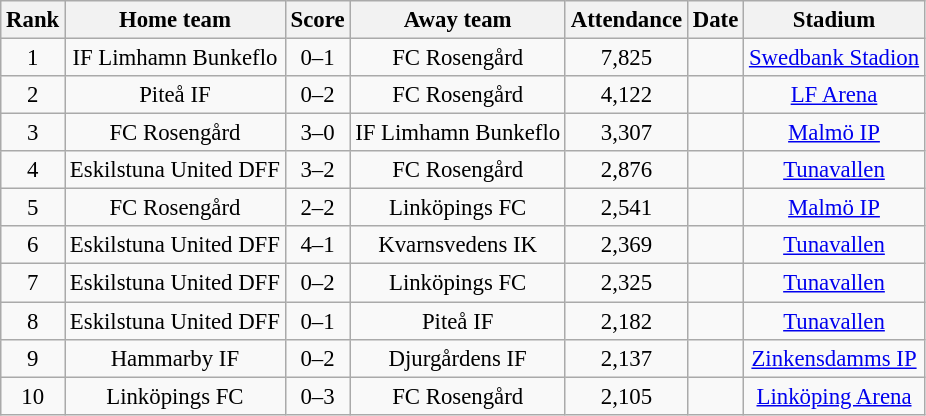<table class="wikitable sortable" style="font-size: 95%;text-align: center;">
<tr>
<th>Rank</th>
<th>Home team</th>
<th>Score</th>
<th>Away team</th>
<th>Attendance</th>
<th>Date</th>
<th>Stadium</th>
</tr>
<tr>
<td>1</td>
<td>IF Limhamn Bunkeflo</td>
<td>0–1</td>
<td>FC Rosengård</td>
<td>7,825</td>
<td></td>
<td><a href='#'>Swedbank Stadion</a></td>
</tr>
<tr>
<td>2</td>
<td>Piteå IF</td>
<td>0–2</td>
<td>FC Rosengård</td>
<td>4,122</td>
<td></td>
<td><a href='#'>LF Arena</a></td>
</tr>
<tr>
<td>3</td>
<td>FC Rosengård</td>
<td>3–0</td>
<td>IF Limhamn Bunkeflo</td>
<td>3,307</td>
<td></td>
<td><a href='#'>Malmö IP</a></td>
</tr>
<tr>
<td>4</td>
<td>Eskilstuna United DFF</td>
<td>3–2</td>
<td>FC Rosengård</td>
<td>2,876</td>
<td></td>
<td><a href='#'>Tunavallen</a></td>
</tr>
<tr>
<td>5</td>
<td>FC Rosengård</td>
<td>2–2</td>
<td>Linköpings FC</td>
<td>2,541</td>
<td></td>
<td><a href='#'>Malmö IP</a></td>
</tr>
<tr>
<td>6</td>
<td>Eskilstuna United DFF</td>
<td>4–1</td>
<td>Kvarnsvedens IK</td>
<td>2,369</td>
<td></td>
<td><a href='#'>Tunavallen</a></td>
</tr>
<tr>
<td>7</td>
<td>Eskilstuna United DFF</td>
<td>0–2</td>
<td>Linköpings FC</td>
<td>2,325</td>
<td></td>
<td><a href='#'>Tunavallen</a></td>
</tr>
<tr>
<td>8</td>
<td>Eskilstuna United DFF</td>
<td>0–1</td>
<td>Piteå IF</td>
<td>2,182</td>
<td></td>
<td><a href='#'>Tunavallen</a></td>
</tr>
<tr>
<td>9</td>
<td>Hammarby IF</td>
<td>0–2</td>
<td>Djurgårdens IF</td>
<td>2,137</td>
<td></td>
<td><a href='#'>Zinkensdamms IP</a></td>
</tr>
<tr>
<td>10</td>
<td>Linköpings FC</td>
<td>0–3</td>
<td>FC Rosengård</td>
<td>2,105</td>
<td></td>
<td><a href='#'>Linköping Arena</a></td>
</tr>
</table>
